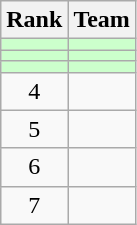<table class="wikitable">
<tr>
<th>Rank</th>
<th>Team</th>
</tr>
<tr bgcolor=ccffcc>
<td align=center></td>
<td></td>
</tr>
<tr bgcolor=ccffcc>
<td align=center></td>
<td></td>
</tr>
<tr bgcolor=ccffcc>
<td align=center></td>
<td></td>
</tr>
<tr>
<td align=center>4</td>
<td></td>
</tr>
<tr>
<td align=center>5</td>
<td></td>
</tr>
<tr>
<td align=center>6</td>
<td></td>
</tr>
<tr>
<td align=center>7</td>
<td></td>
</tr>
</table>
